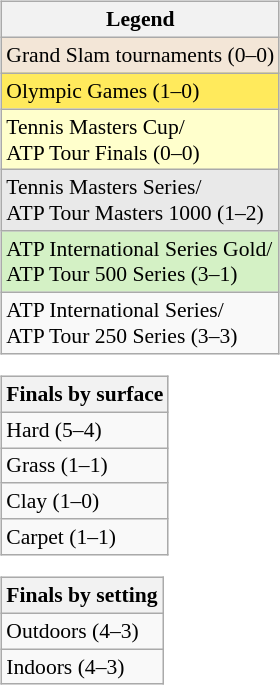<table>
<tr valign=top>
<td><br><table class=wikitable style=font-size:90%>
<tr>
<th>Legend</th>
</tr>
<tr style="background:#F3E6D7;">
<td>Grand Slam tournaments (0–0)</td>
</tr>
<tr style="background:#ffea5c;">
<td>Olympic Games (1–0)</td>
</tr>
<tr style="background:#FFFFCC;">
<td>Tennis Masters Cup/ <br> ATP Tour Finals  (0–0)</td>
</tr>
<tr style="background:#E9E9E9;">
<td>Tennis Masters Series/ <br> ATP Tour Masters 1000 (1–2)</td>
</tr>
<tr style="background:#D4F1C5;">
<td>ATP International Series Gold/ <br> ATP Tour 500 Series (3–1)</td>
</tr>
<tr>
<td>ATP International Series/ <br> ATP Tour 250 Series (3–3)</td>
</tr>
</table>
<table class=wikitable style=font-size:90%>
<tr>
<th>Finals by surface</th>
</tr>
<tr>
<td>Hard (5–4)</td>
</tr>
<tr>
<td>Grass (1–1)</td>
</tr>
<tr>
<td>Clay (1–0)</td>
</tr>
<tr>
<td>Carpet (1–1)</td>
</tr>
</table>
<table class=wikitable style=font-size:90%>
<tr>
<th>Finals by setting</th>
</tr>
<tr>
<td>Outdoors (4–3)</td>
</tr>
<tr>
<td>Indoors (4–3)</td>
</tr>
</table>
</td>
</tr>
</table>
